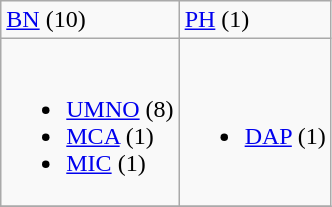<table class="wikitable">
<tr>
<td> <a href='#'>BN</a> (10)</td>
<td> <a href='#'>PH</a> (1)</td>
</tr>
<tr>
<td><br><ul><li> <a href='#'>UMNO</a> (8)</li><li> <a href='#'>MCA</a> (1)</li><li> <a href='#'>MIC</a> (1)</li></ul></td>
<td><br><ul><li> <a href='#'>DAP</a> (1)</li></ul></td>
</tr>
<tr>
</tr>
</table>
